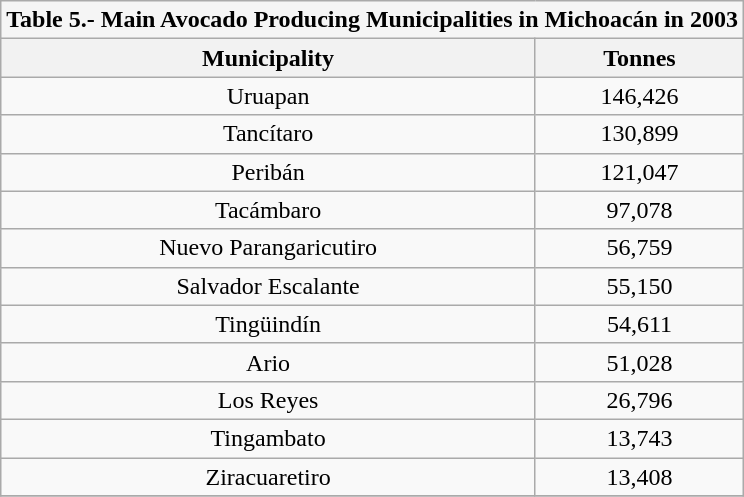<table class="wikitable sortable" style="background:">
<tr>
<th colspan="11" align="center" style="background:#f5f5f5;">Table 5.- Main Avocado Producing Municipalities in Michoacán in 2003</th>
</tr>
<tr>
<th>Municipality</th>
<th>Tonnes</th>
</tr>
<tr>
<td align="center">Uruapan</td>
<td align="center">146,426</td>
</tr>
<tr>
<td align="center">Tancítaro</td>
<td align="center">130,899</td>
</tr>
<tr>
<td align="center">Peribán</td>
<td align="center">121,047</td>
</tr>
<tr>
<td align="center">Tacámbaro</td>
<td align="center">97,078</td>
</tr>
<tr>
<td align="center">Nuevo Parangaricutiro</td>
<td align="center">56,759</td>
</tr>
<tr>
<td align="center">Salvador Escalante</td>
<td align="center">55,150</td>
</tr>
<tr>
<td align="center">Tingüindín</td>
<td align="center">54,611</td>
</tr>
<tr>
<td align="center">Ario</td>
<td align="center">51,028</td>
</tr>
<tr>
<td align="center">Los Reyes</td>
<td align="center">26,796</td>
</tr>
<tr>
<td align="center">Tingambato</td>
<td align="center">13,743</td>
</tr>
<tr>
<td align="center">Ziracuaretiro</td>
<td align="center">13,408</td>
</tr>
<tr>
</tr>
</table>
